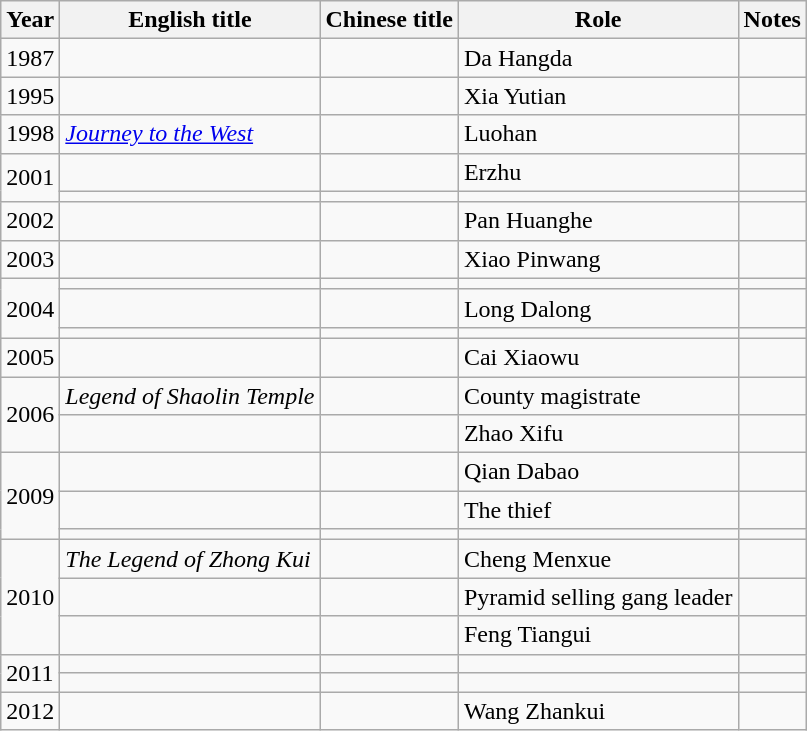<table class="wikitable">
<tr>
<th>Year</th>
<th>English title</th>
<th>Chinese title</th>
<th>Role</th>
<th>Notes</th>
</tr>
<tr>
<td>1987</td>
<td></td>
<td></td>
<td>Da Hangda</td>
<td></td>
</tr>
<tr>
<td>1995</td>
<td></td>
<td></td>
<td>Xia Yutian</td>
<td></td>
</tr>
<tr>
<td>1998</td>
<td><em><a href='#'>Journey to the West</a></em></td>
<td></td>
<td>Luohan</td>
<td></td>
</tr>
<tr>
<td rowspan="2">2001</td>
<td></td>
<td></td>
<td>Erzhu</td>
<td></td>
</tr>
<tr>
<td></td>
<td></td>
<td></td>
<td></td>
</tr>
<tr>
<td>2002</td>
<td></td>
<td></td>
<td>Pan Huanghe</td>
<td></td>
</tr>
<tr>
<td>2003</td>
<td></td>
<td></td>
<td>Xiao Pinwang</td>
<td></td>
</tr>
<tr>
<td rowspan="3">2004</td>
<td></td>
<td></td>
<td></td>
<td></td>
</tr>
<tr>
<td></td>
<td></td>
<td>Long Dalong</td>
<td></td>
</tr>
<tr>
<td></td>
<td></td>
<td></td>
<td></td>
</tr>
<tr>
<td>2005</td>
<td></td>
<td></td>
<td>Cai Xiaowu</td>
<td></td>
</tr>
<tr>
<td rowspan="2">2006</td>
<td><em>Legend of Shaolin Temple</em></td>
<td></td>
<td>County magistrate</td>
<td></td>
</tr>
<tr>
<td></td>
<td></td>
<td>Zhao Xifu</td>
<td></td>
</tr>
<tr>
<td rowspan="3">2009</td>
<td></td>
<td></td>
<td>Qian Dabao</td>
<td></td>
</tr>
<tr>
<td></td>
<td></td>
<td>The thief</td>
<td></td>
</tr>
<tr>
<td></td>
<td></td>
<td></td>
<td></td>
</tr>
<tr>
<td rowspan="3">2010</td>
<td><em>The Legend of Zhong Kui</em></td>
<td></td>
<td>Cheng Menxue</td>
<td></td>
</tr>
<tr>
<td></td>
<td></td>
<td>Pyramid selling gang leader</td>
<td></td>
</tr>
<tr>
<td></td>
<td></td>
<td>Feng Tiangui</td>
<td></td>
</tr>
<tr>
<td rowspan="2">2011</td>
<td></td>
<td></td>
<td></td>
<td></td>
</tr>
<tr>
<td></td>
<td></td>
<td></td>
<td></td>
</tr>
<tr>
<td>2012</td>
<td></td>
<td></td>
<td>Wang Zhankui</td>
<td></td>
</tr>
</table>
